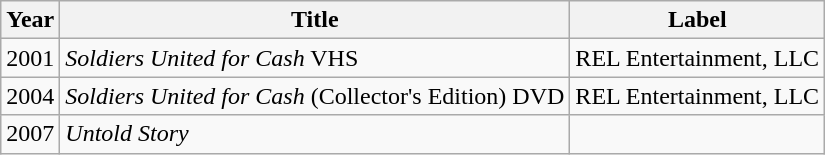<table class="wikitable">
<tr>
<th>Year</th>
<th>Title</th>
<th>Label</th>
</tr>
<tr>
<td>2001</td>
<td><em>Soldiers United for Cash</em> VHS</td>
<td>REL Entertainment, LLC</td>
</tr>
<tr>
<td>2004</td>
<td><em>Soldiers United for Cash</em> (Collector's Edition) DVD</td>
<td>REL Entertainment, LLC</td>
</tr>
<tr>
<td>2007</td>
<td><em>Untold Story</em></td>
<td></td>
</tr>
</table>
